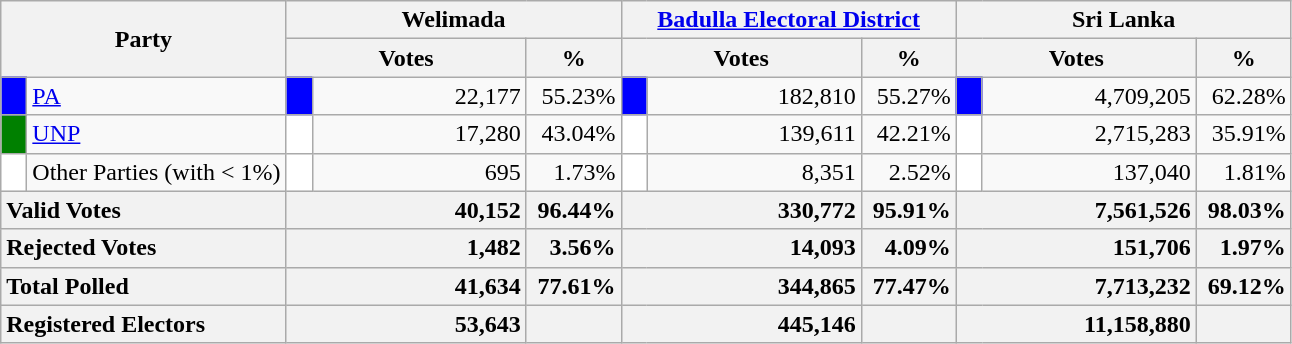<table class="wikitable">
<tr>
<th colspan="2" width="144px"rowspan="2">Party</th>
<th colspan="3" width="216px">Welimada</th>
<th colspan="3" width="216px"><a href='#'>Badulla Electoral District</a></th>
<th colspan="3" width="216px">Sri Lanka</th>
</tr>
<tr>
<th colspan="2" width="144px">Votes</th>
<th>%</th>
<th colspan="2" width="144px">Votes</th>
<th>%</th>
<th colspan="2" width="144px">Votes</th>
<th>%</th>
</tr>
<tr>
<td style="background-color:blue;" width="10px"></td>
<td style="text-align:left;"><a href='#'>PA</a></td>
<td style="background-color:blue;" width="10px"></td>
<td style="text-align:right;">22,177</td>
<td style="text-align:right;">55.23%</td>
<td style="background-color:blue;" width="10px"></td>
<td style="text-align:right;">182,810</td>
<td style="text-align:right;">55.27%</td>
<td style="background-color:blue;" width="10px"></td>
<td style="text-align:right;">4,709,205</td>
<td style="text-align:right;">62.28%</td>
</tr>
<tr>
<td style="background-color:green;" width="10px"></td>
<td style="text-align:left;"><a href='#'>UNP</a></td>
<td style="background-color:white;" width="10px"></td>
<td style="text-align:right;">17,280</td>
<td style="text-align:right;">43.04%</td>
<td style="background-color:white;" width="10px"></td>
<td style="text-align:right;">139,611</td>
<td style="text-align:right;">42.21%</td>
<td style="background-color:white;" width="10px"></td>
<td style="text-align:right;">2,715,283</td>
<td style="text-align:right;">35.91%</td>
</tr>
<tr>
<td style="background-color:white;" width="10px"></td>
<td style="text-align:left;">Other Parties (with < 1%)</td>
<td style="background-color:white;" width="10px"></td>
<td style="text-align:right;">695</td>
<td style="text-align:right;">1.73%</td>
<td style="background-color:white;" width="10px"></td>
<td style="text-align:right;">8,351</td>
<td style="text-align:right;">2.52%</td>
<td style="background-color:white;" width="10px"></td>
<td style="text-align:right;">137,040</td>
<td style="text-align:right;">1.81%</td>
</tr>
<tr>
<th colspan="2" width="144px"style="text-align:left;">Valid Votes</th>
<th style="text-align:right;"colspan="2" width="144px">40,152</th>
<th style="text-align:right;">96.44%</th>
<th style="text-align:right;"colspan="2" width="144px">330,772</th>
<th style="text-align:right;">95.91%</th>
<th style="text-align:right;"colspan="2" width="144px">7,561,526</th>
<th style="text-align:right;">98.03%</th>
</tr>
<tr>
<th colspan="2" width="144px"style="text-align:left;">Rejected Votes</th>
<th style="text-align:right;"colspan="2" width="144px">1,482</th>
<th style="text-align:right;">3.56%</th>
<th style="text-align:right;"colspan="2" width="144px">14,093</th>
<th style="text-align:right;">4.09%</th>
<th style="text-align:right;"colspan="2" width="144px">151,706</th>
<th style="text-align:right;">1.97%</th>
</tr>
<tr>
<th colspan="2" width="144px"style="text-align:left;">Total Polled</th>
<th style="text-align:right;"colspan="2" width="144px">41,634</th>
<th style="text-align:right;">77.61%</th>
<th style="text-align:right;"colspan="2" width="144px">344,865</th>
<th style="text-align:right;">77.47%</th>
<th style="text-align:right;"colspan="2" width="144px">7,713,232</th>
<th style="text-align:right;">69.12%</th>
</tr>
<tr>
<th colspan="2" width="144px"style="text-align:left;">Registered Electors</th>
<th style="text-align:right;"colspan="2" width="144px">53,643</th>
<th></th>
<th style="text-align:right;"colspan="2" width="144px">445,146</th>
<th></th>
<th style="text-align:right;"colspan="2" width="144px">11,158,880</th>
<th></th>
</tr>
</table>
